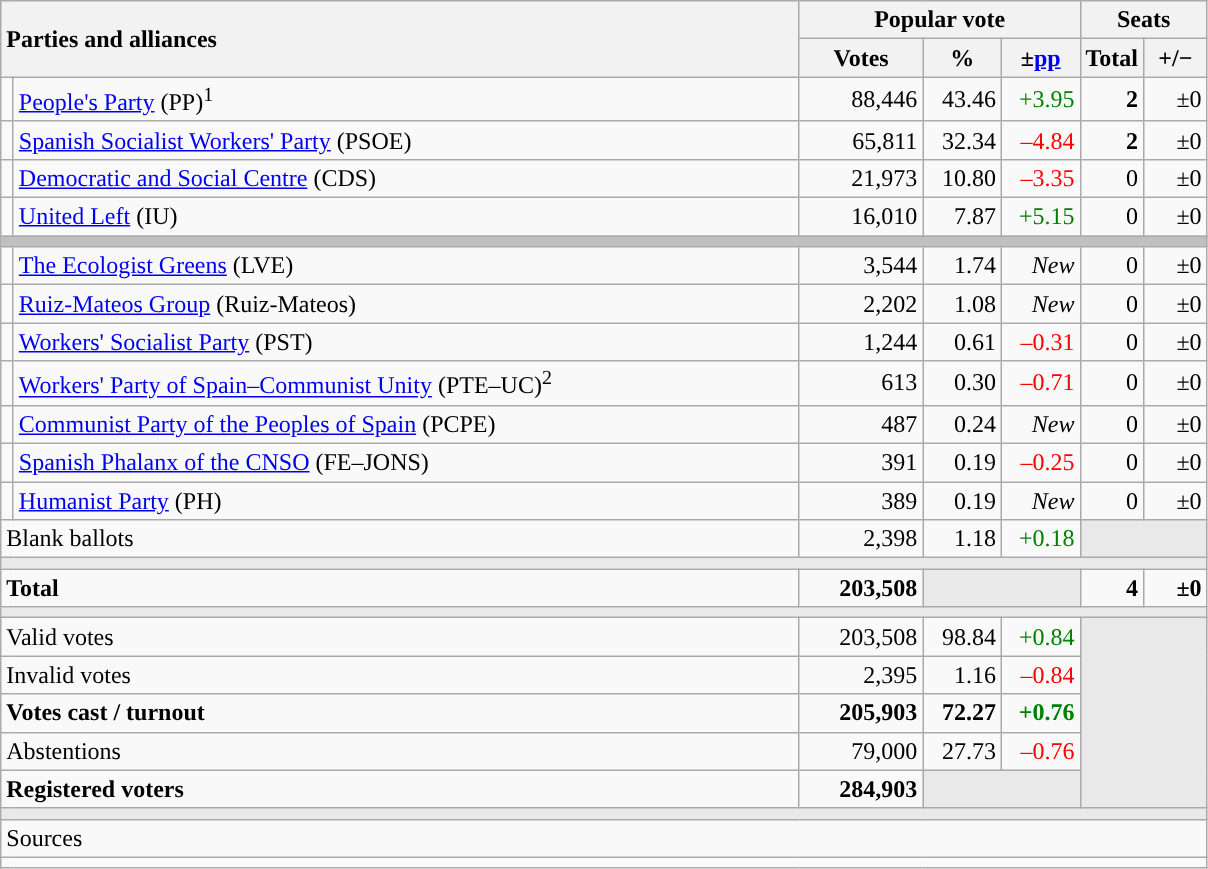<table class="wikitable" style="text-align:right;">
<tr>
<th style="text-align:left;" rowspan="2" colspan="2" width="525">Parties and alliances</th>
<th colspan="3">Popular vote</th>
<th colspan="2">Seats</th>
</tr>
<tr>
<th width="75">Votes</th>
<th width="45">%</th>
<th width="45">±<a href='#'>pp</a></th>
<th width="35">Total</th>
<th width="35">+/−</th>
</tr>
<tr>
<td width="1" style="color:inherit;background:"></td>
<td align="left"><a href='#'>People's Party</a> (PP)<sup>1</sup></td>
<td>88,446</td>
<td>43.46</td>
<td style="color:green;">+3.95</td>
<td><strong>2</strong></td>
<td>±0</td>
</tr>
<tr>
<td style="color:inherit;background:"></td>
<td align="left"><a href='#'>Spanish Socialist Workers' Party</a> (PSOE)</td>
<td>65,811</td>
<td>32.34</td>
<td style="color:red;">–4.84</td>
<td><strong>2</strong></td>
<td>±0</td>
</tr>
<tr>
<td style="color:inherit;background:"></td>
<td align="left"><a href='#'>Democratic and Social Centre</a> (CDS)</td>
<td>21,973</td>
<td>10.80</td>
<td style="color:red;">–3.35</td>
<td>0</td>
<td>±0</td>
</tr>
<tr>
<td style="color:inherit;background:"></td>
<td align="left"><a href='#'>United Left</a> (IU)</td>
<td>16,010</td>
<td>7.87</td>
<td style="color:green;">+5.15</td>
<td>0</td>
<td>±0</td>
</tr>
<tr>
<td colspan="7" bgcolor="#C0C0C0"></td>
</tr>
<tr>
<td style="color:inherit;background:"></td>
<td align="left"><a href='#'>The Ecologist Greens</a> (LVE)</td>
<td>3,544</td>
<td>1.74</td>
<td><em>New</em></td>
<td>0</td>
<td>±0</td>
</tr>
<tr>
<td style="color:inherit;background:"></td>
<td align="left"><a href='#'>Ruiz-Mateos Group</a> (Ruiz-Mateos)</td>
<td>2,202</td>
<td>1.08</td>
<td><em>New</em></td>
<td>0</td>
<td>±0</td>
</tr>
<tr>
<td style="color:inherit;background:"></td>
<td align="left"><a href='#'>Workers' Socialist Party</a> (PST)</td>
<td>1,244</td>
<td>0.61</td>
<td style="color:red;">–0.31</td>
<td>0</td>
<td>±0</td>
</tr>
<tr>
<td style="color:inherit;background:"></td>
<td align="left"><a href='#'>Workers' Party of Spain–Communist Unity</a> (PTE–UC)<sup>2</sup></td>
<td>613</td>
<td>0.30</td>
<td style="color:red;">–0.71</td>
<td>0</td>
<td>±0</td>
</tr>
<tr>
<td style="color:inherit;background:"></td>
<td align="left"><a href='#'>Communist Party of the Peoples of Spain</a> (PCPE)</td>
<td>487</td>
<td>0.24</td>
<td><em>New</em></td>
<td>0</td>
<td>±0</td>
</tr>
<tr>
<td style="color:inherit;background:"></td>
<td align="left"><a href='#'>Spanish Phalanx of the CNSO</a> (FE–JONS)</td>
<td>391</td>
<td>0.19</td>
<td style="color:red;">–0.25</td>
<td>0</td>
<td>±0</td>
</tr>
<tr>
<td style="color:inherit;background:"></td>
<td align="left"><a href='#'>Humanist Party</a> (PH)</td>
<td>389</td>
<td>0.19</td>
<td><em>New</em></td>
<td>0</td>
<td>±0</td>
</tr>
<tr>
<td align="left" colspan="2">Blank ballots</td>
<td>2,398</td>
<td>1.18</td>
<td style="color:green;">+0.18</td>
<td bgcolor="#E9E9E9" colspan="2"></td>
</tr>
<tr>
<td colspan="7" bgcolor="#E9E9E9"></td>
</tr>
<tr style="font-weight:bold;">
<td align="left" colspan="2">Total</td>
<td>203,508</td>
<td bgcolor="#E9E9E9" colspan="2"></td>
<td>4</td>
<td>±0</td>
</tr>
<tr>
<td colspan="7" bgcolor="#E9E9E9"></td>
</tr>
<tr>
<td align="left" colspan="2">Valid votes</td>
<td>203,508</td>
<td>98.84</td>
<td style="color:green;">+0.84</td>
<td bgcolor="#E9E9E9" colspan="2" rowspan="5"></td>
</tr>
<tr>
<td align="left" colspan="2">Invalid votes</td>
<td>2,395</td>
<td>1.16</td>
<td style="color:red;">–0.84</td>
</tr>
<tr style="font-weight:bold;">
<td align="left" colspan="2">Votes cast / turnout</td>
<td>205,903</td>
<td>72.27</td>
<td style="color:green;">+0.76</td>
</tr>
<tr>
<td align="left" colspan="2">Abstentions</td>
<td>79,000</td>
<td>27.73</td>
<td style="color:red;">–0.76</td>
</tr>
<tr style="font-weight:bold;">
<td align="left" colspan="2">Registered voters</td>
<td>284,903</td>
<td bgcolor="#E9E9E9" colspan="2"></td>
</tr>
<tr>
<td colspan="7" bgcolor="#E9E9E9"></td>
</tr>
<tr>
<td align="left" colspan="7">Sources</td>
</tr>
<tr>
<td colspan="7" style="text-align:left; max-width:790px;"></td>
</tr>
</table>
